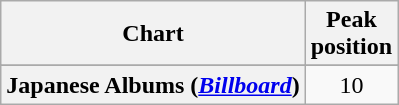<table class="wikitable sortable plainrowheaders" style="text-align:center">
<tr>
<th scope="col">Chart</th>
<th scope="col">Peak<br>position</th>
</tr>
<tr>
</tr>
<tr>
<th scope="row">Japanese Albums (<em><a href='#'>Billboard</a></em>)</th>
<td>10</td>
</tr>
</table>
